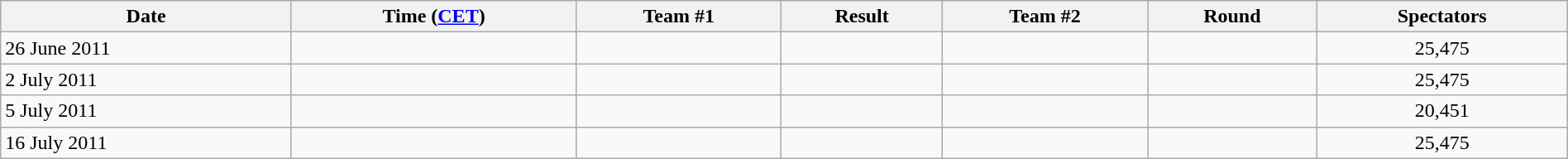<table class="wikitable" style="text-align: left;;" width="100%">
<tr>
<th>Date</th>
<th>Time (<a href='#'>CET</a>)</th>
<th>Team #1</th>
<th>Result</th>
<th>Team #2</th>
<th>Round</th>
<th>Spectators</th>
</tr>
<tr>
<td>26 June 2011</td>
<td></td>
<td align=right></td>
<td style="text-align:center;"></td>
<td></td>
<td></td>
<td style="text-align:center;">25,475</td>
</tr>
<tr>
<td>2 July 2011</td>
<td></td>
<td align=right></td>
<td style="text-align:center;"></td>
<td></td>
<td></td>
<td style="text-align:center;">25,475</td>
</tr>
<tr>
<td>5 July 2011</td>
<td></td>
<td align=right></td>
<td style="text-align:center;"></td>
<td></td>
<td></td>
<td style="text-align:center;">20,451</td>
</tr>
<tr>
<td>16 July 2011</td>
<td></td>
<td align=right></td>
<td style="text-align:center;"></td>
<td></td>
<td></td>
<td style="text-align:center;">25,475</td>
</tr>
</table>
